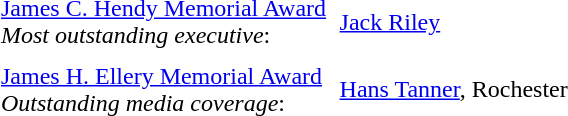<table cellpadding="3" cellspacing="3">
<tr>
<td><a href='#'>James C. Hendy Memorial Award</a><br><em>Most outstanding executive</em>:</td>
<td><a href='#'>Jack Riley</a></td>
</tr>
<tr>
<td><a href='#'>James H. Ellery Memorial Award</a> <br><em>Outstanding media coverage</em>:</td>
<td><a href='#'>Hans Tanner</a>, Rochester</td>
</tr>
</table>
